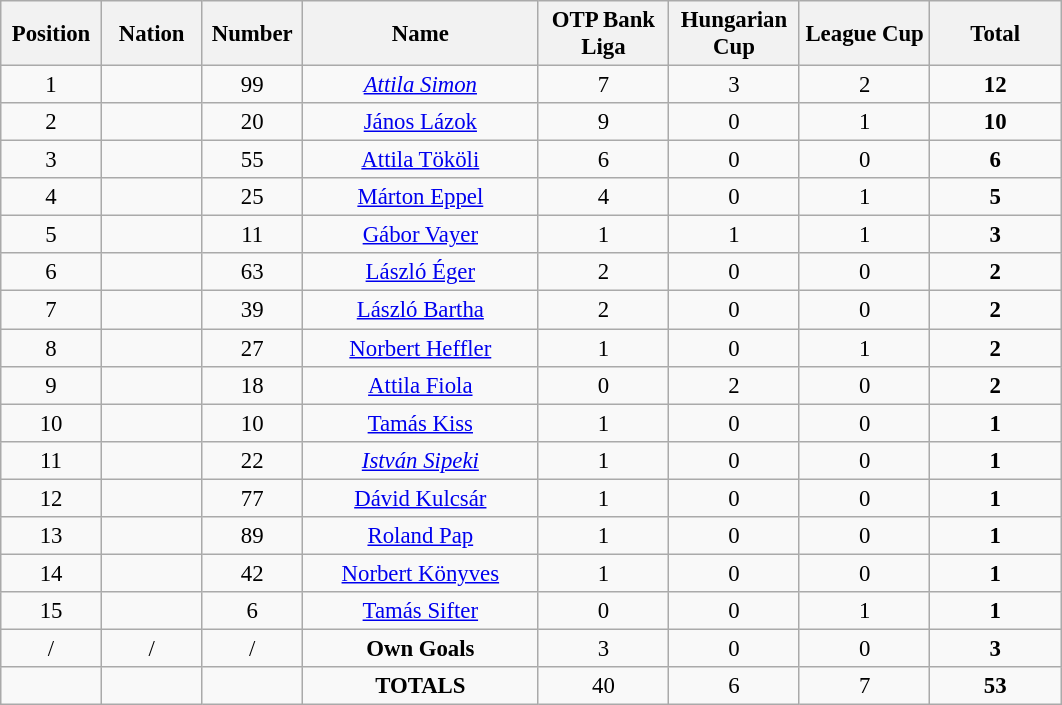<table class="wikitable" style="font-size: 95%; text-align: center;">
<tr>
<th width=60>Position</th>
<th width=60>Nation</th>
<th width=60>Number</th>
<th width=150>Name</th>
<th width=80>OTP Bank Liga</th>
<th width=80>Hungarian Cup</th>
<th width=80>League Cup</th>
<th width=80>Total</th>
</tr>
<tr>
<td>1</td>
<td></td>
<td>99</td>
<td><em><a href='#'>Attila Simon</a></em></td>
<td>7</td>
<td>3</td>
<td>2</td>
<td><strong>12</strong></td>
</tr>
<tr>
<td>2</td>
<td></td>
<td>20</td>
<td><a href='#'>János Lázok</a></td>
<td>9</td>
<td>0</td>
<td>1</td>
<td><strong>10</strong></td>
</tr>
<tr>
<td>3</td>
<td></td>
<td>55</td>
<td><a href='#'>Attila Tököli</a></td>
<td>6</td>
<td>0</td>
<td>0</td>
<td><strong>6</strong></td>
</tr>
<tr>
<td>4</td>
<td></td>
<td>25</td>
<td><a href='#'>Márton Eppel</a></td>
<td>4</td>
<td>0</td>
<td>1</td>
<td><strong>5</strong></td>
</tr>
<tr>
<td>5</td>
<td></td>
<td>11</td>
<td><a href='#'>Gábor Vayer</a></td>
<td>1</td>
<td>1</td>
<td>1</td>
<td><strong>3</strong></td>
</tr>
<tr>
<td>6</td>
<td></td>
<td>63</td>
<td><a href='#'>László Éger</a></td>
<td>2</td>
<td>0</td>
<td>0</td>
<td><strong>2</strong></td>
</tr>
<tr>
<td>7</td>
<td></td>
<td>39</td>
<td><a href='#'>László Bartha</a></td>
<td>2</td>
<td>0</td>
<td>0</td>
<td><strong>2</strong></td>
</tr>
<tr>
<td>8</td>
<td></td>
<td>27</td>
<td><a href='#'>Norbert Heffler</a></td>
<td>1</td>
<td>0</td>
<td>1</td>
<td><strong>2</strong></td>
</tr>
<tr>
<td>9</td>
<td></td>
<td>18</td>
<td><a href='#'>Attila Fiola</a></td>
<td>0</td>
<td>2</td>
<td>0</td>
<td><strong>2</strong></td>
</tr>
<tr>
<td>10</td>
<td></td>
<td>10</td>
<td><a href='#'>Tamás Kiss</a></td>
<td>1</td>
<td>0</td>
<td>0</td>
<td><strong>1</strong></td>
</tr>
<tr>
<td>11</td>
<td></td>
<td>22</td>
<td><em><a href='#'>István Sipeki</a></em></td>
<td>1</td>
<td>0</td>
<td>0</td>
<td><strong>1</strong></td>
</tr>
<tr>
<td>12</td>
<td></td>
<td>77</td>
<td><a href='#'>Dávid Kulcsár</a></td>
<td>1</td>
<td>0</td>
<td>0</td>
<td><strong>1</strong></td>
</tr>
<tr>
<td>13</td>
<td></td>
<td>89</td>
<td><a href='#'>Roland Pap</a></td>
<td>1</td>
<td>0</td>
<td>0</td>
<td><strong>1</strong></td>
</tr>
<tr>
<td>14</td>
<td></td>
<td>42</td>
<td><a href='#'>Norbert Könyves</a></td>
<td>1</td>
<td>0</td>
<td>0</td>
<td><strong>1</strong></td>
</tr>
<tr>
<td>15</td>
<td></td>
<td>6</td>
<td><a href='#'>Tamás Sifter</a></td>
<td>0</td>
<td>0</td>
<td>1</td>
<td><strong>1</strong></td>
</tr>
<tr>
<td>/</td>
<td>/</td>
<td>/</td>
<td><strong>Own Goals</strong></td>
<td>3</td>
<td>0</td>
<td>0</td>
<td><strong>3</strong></td>
</tr>
<tr>
<td></td>
<td></td>
<td></td>
<td><strong>TOTALS</strong></td>
<td>40</td>
<td>6</td>
<td>7</td>
<td><strong>53</strong></td>
</tr>
</table>
